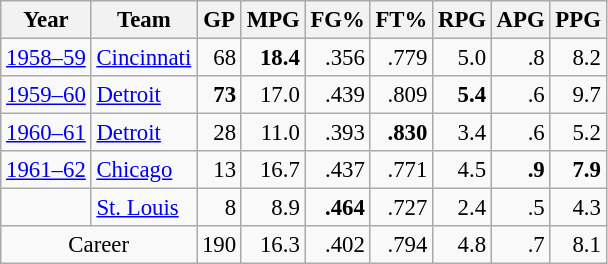<table class="wikitable sortable" style="font-size:95%; text-align:right;">
<tr>
<th>Year</th>
<th>Team</th>
<th>GP</th>
<th>MPG</th>
<th>FG%</th>
<th>FT%</th>
<th>RPG</th>
<th>APG</th>
<th>PPG</th>
</tr>
<tr>
<td style="text-align:left;"><a href='#'>1958–59</a></td>
<td style="text-align:left;"><a href='#'>Cincinnati</a></td>
<td>68</td>
<td><strong>18.4</strong></td>
<td>.356</td>
<td>.779</td>
<td>5.0</td>
<td>.8</td>
<td>8.2</td>
</tr>
<tr>
<td style="text-align:left;"><a href='#'>1959–60</a></td>
<td style="text-align:left;"><a href='#'>Detroit</a></td>
<td><strong>73</strong></td>
<td>17.0</td>
<td>.439</td>
<td>.809</td>
<td><strong>5.4</strong></td>
<td>.6</td>
<td>9.7</td>
</tr>
<tr>
<td style="text-align:left;"><a href='#'>1960–61</a></td>
<td style="text-align:left;"><a href='#'>Detroit</a></td>
<td>28</td>
<td>11.0</td>
<td>.393</td>
<td><strong>.830</strong></td>
<td>3.4</td>
<td>.6</td>
<td>5.2</td>
</tr>
<tr>
<td style="text-align:left;"><a href='#'>1961–62</a></td>
<td style="text-align:left;"><a href='#'>Chicago</a></td>
<td>13</td>
<td>16.7</td>
<td>.437</td>
<td>.771</td>
<td>4.5</td>
<td><strong>.9</strong></td>
<td><strong>7.9</strong></td>
</tr>
<tr>
<td style="text-align:left;"></td>
<td style="text-align:left;"><a href='#'>St. Louis</a></td>
<td>8</td>
<td>8.9</td>
<td><strong>.464</strong></td>
<td>.727</td>
<td>2.4</td>
<td>.5</td>
<td>4.3</td>
</tr>
<tr class="sortbottom">
<td style="text-align:center;" colspan="2">Career</td>
<td>190</td>
<td>16.3</td>
<td>.402</td>
<td>.794</td>
<td>4.8</td>
<td>.7</td>
<td>8.1</td>
</tr>
</table>
